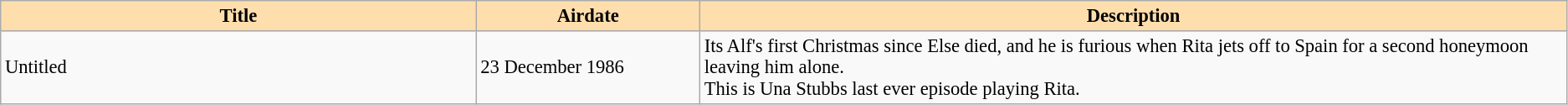<table class="wikitable" border=1 style="font-size: 94%">
<tr>
<th style="background:#ffdead" width=17%>Title</th>
<th style="background:#ffdead" width=8%>Airdate</th>
<th style="background:#ffdead" width=31%>Description</th>
</tr>
<tr>
<td>Untitled</td>
<td>23 December 1986</td>
<td>Its Alf's first Christmas since Else died, and he is furious when Rita jets off to Spain for a second honeymoon leaving him alone.<br>This is Una Stubbs last ever episode playing Rita.</td>
</tr>
</table>
